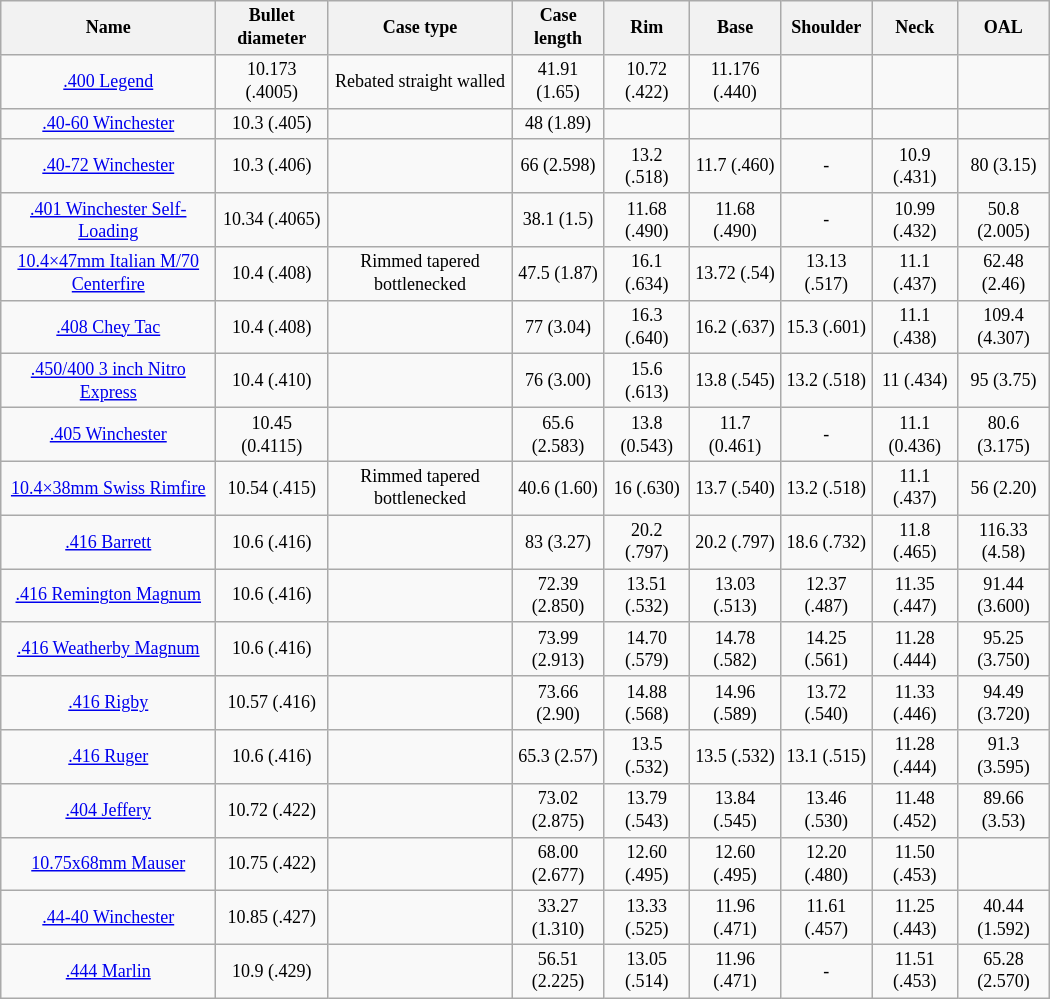<table class="wikitable sortable" style="font-size: 9pt; width:700px; text-align:center">
<tr>
<th>Name</th>
<th data-sort-type="number">Bullet diameter</th>
<th data-sort-type="number">Case type</th>
<th data-sort-type="number">Case length</th>
<th data-sort-type="number">Rim</th>
<th data-sort-type="number">Base</th>
<th data-sort-type="number">Shoulder</th>
<th data-sort-type="number">Neck</th>
<th>OAL</th>
</tr>
<tr>
<td><a href='#'>.400 Legend</a></td>
<td>10.173 (.4005)</td>
<td>Rebated straight walled</td>
<td>41.91 (1.65)</td>
<td>10.72 (.422)</td>
<td>11.176 (.440)</td>
<td></td>
<td></td>
<td></td>
</tr>
<tr>
<td><a href='#'>.40-60 Winchester</a></td>
<td>10.3 (.405)</td>
<td></td>
<td>48 (1.89)</td>
<td></td>
<td></td>
<td></td>
<td></td>
<td></td>
</tr>
<tr>
<td><a href='#'>.40-72 Winchester</a></td>
<td>10.3 (.406)</td>
<td></td>
<td>66 (2.598)</td>
<td>13.2 (.518)</td>
<td>11.7 (.460)</td>
<td>-</td>
<td>10.9 (.431)</td>
<td>80 (3.15)</td>
</tr>
<tr>
<td><a href='#'>.401 Winchester Self-Loading</a></td>
<td>10.34 (.4065)</td>
<td></td>
<td>38.1 (1.5)</td>
<td>11.68 (.490)</td>
<td>11.68 (.490)</td>
<td>-</td>
<td>10.99 (.432)</td>
<td>50.8 (2.005)</td>
</tr>
<tr>
<td><a href='#'>10.4×47mm Italian M/70 Centerfire</a></td>
<td>10.4 (.408)</td>
<td>Rimmed tapered bottlenecked</td>
<td>47.5 (1.87)</td>
<td>16.1 (.634)</td>
<td>13.72 (.54)</td>
<td>13.13 (.517)</td>
<td>11.1 (.437)</td>
<td>62.48 (2.46)</td>
</tr>
<tr>
<td><a href='#'>.408 Chey Tac</a></td>
<td>10.4 (.408)</td>
<td></td>
<td>77 (3.04)</td>
<td>16.3 (.640)</td>
<td>16.2 (.637)</td>
<td>15.3 (.601)</td>
<td>11.1 (.438)</td>
<td>109.4 (4.307)</td>
</tr>
<tr>
<td><a href='#'>.450/400 3 inch Nitro Express</a></td>
<td>10.4 (.410)</td>
<td></td>
<td>76 (3.00)</td>
<td>15.6 (.613)</td>
<td>13.8 (.545)</td>
<td>13.2 (.518)</td>
<td>11 (.434)</td>
<td>95 (3.75)</td>
</tr>
<tr>
<td><a href='#'>.405 Winchester</a></td>
<td>10.45 (0.4115)</td>
<td></td>
<td>65.6 (2.583)</td>
<td>13.8 (0.543)</td>
<td>11.7 (0.461)</td>
<td>-</td>
<td>11.1 (0.436)</td>
<td>80.6 (3.175)</td>
</tr>
<tr>
<td><a href='#'>10.4×38mm Swiss Rimfire</a></td>
<td>10.54 (.415)</td>
<td>Rimmed tapered bottlenecked</td>
<td>40.6 (1.60)</td>
<td>16 (.630)</td>
<td>13.7 (.540)</td>
<td>13.2 (.518)</td>
<td>11.1 (.437)</td>
<td>56 (2.20)</td>
</tr>
<tr>
<td><a href='#'>.416 Barrett</a></td>
<td>10.6 (.416)</td>
<td></td>
<td>83 (3.27)</td>
<td>20.2 (.797)</td>
<td>20.2 (.797)</td>
<td>18.6 (.732)</td>
<td>11.8 (.465)</td>
<td>116.33 (4.58)</td>
</tr>
<tr>
<td><a href='#'>.416 Remington Magnum</a></td>
<td>10.6 (.416)</td>
<td></td>
<td>72.39 (2.850)</td>
<td>13.51 (.532)</td>
<td>13.03 (.513)</td>
<td>12.37 (.487)</td>
<td>11.35 (.447)</td>
<td>91.44 (3.600)</td>
</tr>
<tr>
<td><a href='#'>.416 Weatherby Magnum</a></td>
<td>10.6 (.416)</td>
<td></td>
<td>73.99 (2.913)</td>
<td>14.70 (.579)</td>
<td>14.78 (.582)</td>
<td>14.25 (.561)</td>
<td>11.28 (.444)</td>
<td>95.25 (3.750)</td>
</tr>
<tr>
<td><a href='#'>.416 Rigby</a></td>
<td>10.57 (.416)</td>
<td></td>
<td>73.66 (2.90)</td>
<td>14.88 (.568)</td>
<td>14.96 (.589)</td>
<td>13.72 (.540)</td>
<td>11.33 (.446)</td>
<td>94.49 (3.720)</td>
</tr>
<tr>
<td><a href='#'>.416 Ruger</a></td>
<td>10.6 (.416)</td>
<td></td>
<td>65.3 (2.57)</td>
<td>13.5 (.532)</td>
<td>13.5 (.532)</td>
<td>13.1 (.515)</td>
<td>11.28 (.444)</td>
<td>91.3 (3.595)</td>
</tr>
<tr>
<td><a href='#'>.404 Jeffery</a></td>
<td>10.72 (.422)</td>
<td></td>
<td>73.02 (2.875)</td>
<td>13.79 (.543)</td>
<td>13.84 (.545)</td>
<td>13.46 (.530)</td>
<td>11.48 (.452)</td>
<td>89.66 (3.53)</td>
</tr>
<tr>
<td><a href='#'>10.75x68mm Mauser</a></td>
<td>10.75 (.422)</td>
<td></td>
<td>68.00 (2.677)</td>
<td>12.60 (.495)</td>
<td>12.60 (.495)</td>
<td>12.20 (.480)</td>
<td>11.50 (.453)</td>
<td></td>
</tr>
<tr>
<td><a href='#'>.44-40 Winchester</a></td>
<td>10.85 (.427)</td>
<td></td>
<td>33.27 (1.310)</td>
<td>13.33 (.525)</td>
<td>11.96 (.471)</td>
<td>11.61 (.457)</td>
<td>11.25 (.443)</td>
<td>40.44 (1.592)</td>
</tr>
<tr>
<td><a href='#'>.444 Marlin</a></td>
<td>10.9 (.429)</td>
<td></td>
<td>56.51 (2.225)</td>
<td>13.05 (.514)</td>
<td>11.96 (.471)</td>
<td>-</td>
<td>11.51 (.453)</td>
<td>65.28 (2.570)<br></td>
</tr>
</table>
